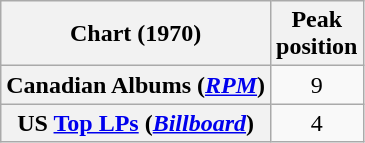<table class="wikitable plainrowheaders" style="text-align:center">
<tr>
<th>Chart (1970)</th>
<th>Peak<br>position</th>
</tr>
<tr>
<th scope="row">Canadian Albums (<em><a href='#'>RPM</a></em>)</th>
<td>9</td>
</tr>
<tr>
<th scope="row">US <a href='#'>Top LPs</a> (<em><a href='#'>Billboard</a></em>)</th>
<td>4</td>
</tr>
</table>
